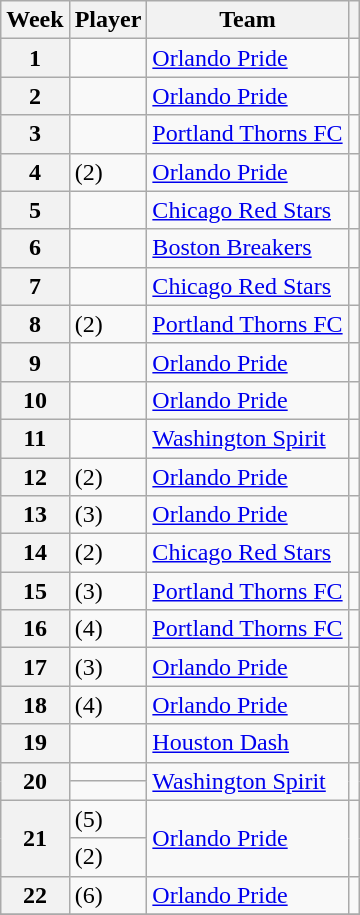<table class="wikitable sortable">
<tr>
<th scope="col">Week</th>
<th scope="col">Player</th>
<th scope="col">Team</th>
<th scope="col"></th>
</tr>
<tr>
<th scope="row">1</th>
<td> </td>
<td><a href='#'>Orlando Pride</a></td>
<td></td>
</tr>
<tr>
<th scope="row">2</th>
<td> </td>
<td><a href='#'>Orlando Pride</a></td>
<td></td>
</tr>
<tr>
<th scope="row">3</th>
<td> </td>
<td><a href='#'>Portland Thorns FC</a></td>
<td></td>
</tr>
<tr>
<th scope="row">4</th>
<td>  (2)</td>
<td><a href='#'>Orlando Pride</a></td>
<td></td>
</tr>
<tr>
<th scope="row">5</th>
<td> </td>
<td><a href='#'>Chicago Red Stars</a></td>
<td></td>
</tr>
<tr>
<th scope="row">6</th>
<td> </td>
<td><a href='#'>Boston Breakers</a></td>
<td></td>
</tr>
<tr>
<th scope="row">7</th>
<td> </td>
<td><a href='#'>Chicago Red Stars</a></td>
<td></td>
</tr>
<tr>
<th scope="row">8</th>
<td>  (2)</td>
<td><a href='#'>Portland Thorns FC</a></td>
<td></td>
</tr>
<tr>
<th scope="row">9</th>
<td> </td>
<td><a href='#'>Orlando Pride</a></td>
<td></td>
</tr>
<tr>
<th scope="row">10</th>
<td> </td>
<td><a href='#'>Orlando Pride</a></td>
<td></td>
</tr>
<tr>
<th scope="row">11</th>
<td> </td>
<td><a href='#'>Washington Spirit</a></td>
<td></td>
</tr>
<tr>
<th scope="row">12</th>
<td>  (2)</td>
<td><a href='#'>Orlando Pride</a></td>
<td></td>
</tr>
<tr>
<th scope="row">13</th>
<td>  (3)</td>
<td><a href='#'>Orlando Pride</a></td>
<td></td>
</tr>
<tr>
<th scope="row">14</th>
<td>  (2)</td>
<td><a href='#'>Chicago Red Stars</a></td>
<td></td>
</tr>
<tr>
<th scope="row">15</th>
<td>  (3)</td>
<td><a href='#'>Portland Thorns FC</a></td>
<td></td>
</tr>
<tr>
<th scope="row">16</th>
<td>  (4)</td>
<td><a href='#'>Portland Thorns FC</a></td>
<td></td>
</tr>
<tr>
<th scope="row">17</th>
<td>  (3)</td>
<td><a href='#'>Orlando Pride</a></td>
<td></td>
</tr>
<tr>
<th scope="row">18</th>
<td>  (4)</td>
<td><a href='#'>Orlando Pride</a></td>
<td></td>
</tr>
<tr>
<th scope="row">19</th>
<td> </td>
<td><a href='#'>Houston Dash</a></td>
<td></td>
</tr>
<tr>
<th rowspan=2 scope="row">20</th>
<td> </td>
<td rowspan=2><a href='#'>Washington Spirit</a></td>
<td rowspan=2></td>
</tr>
<tr>
<td> </td>
</tr>
<tr>
<th rowspan=2 scope="row">21</th>
<td>  (5)</td>
<td rowspan=2><a href='#'>Orlando Pride</a></td>
<td rowspan=2></td>
</tr>
<tr>
<td>  (2)</td>
</tr>
<tr>
<th scope="row">22</th>
<td>  (6)</td>
<td><a href='#'>Orlando Pride</a></td>
<td></td>
</tr>
<tr>
</tr>
</table>
